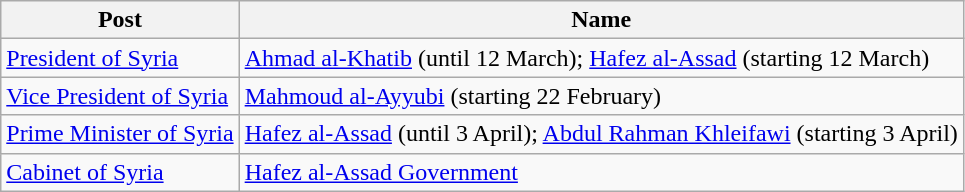<table class="wikitable">
<tr>
<th>Post</th>
<th>Name</th>
</tr>
<tr>
<td><a href='#'>President of Syria</a></td>
<td><a href='#'>Ahmad al-Khatib</a> (until 12 March); <a href='#'>Hafez al-Assad</a> (starting 12 March)</td>
</tr>
<tr>
<td><a href='#'>Vice President of Syria</a></td>
<td><a href='#'>Mahmoud al-Ayyubi</a> (starting 22 February)</td>
</tr>
<tr>
<td><a href='#'>Prime Minister of Syria</a></td>
<td><a href='#'>Hafez al-Assad</a> (until 3 April); <a href='#'>Abdul Rahman Khleifawi</a> (starting 3 April)</td>
</tr>
<tr>
<td><a href='#'>Cabinet of Syria</a></td>
<td><a href='#'>Hafez al-Assad Government</a></td>
</tr>
</table>
